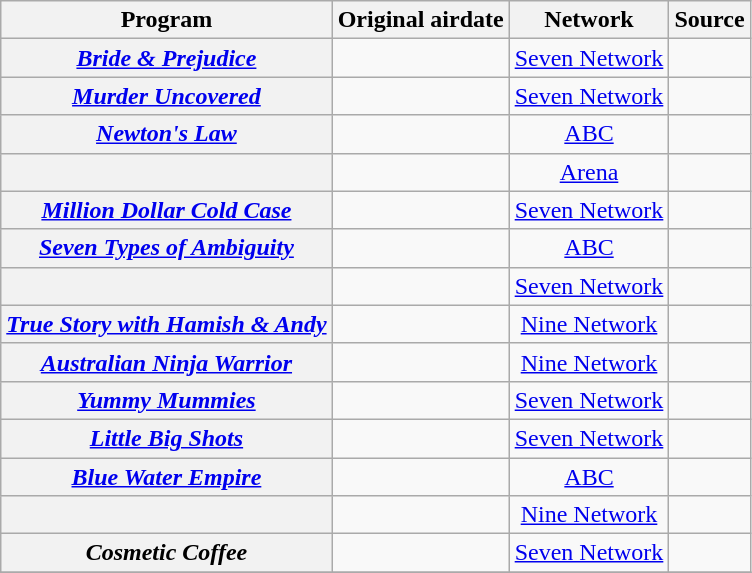<table class="wikitable plainrowheaders sortable" style="text-align:center">
<tr>
<th scope="col">Program</th>
<th scope="col">Original airdate</th>
<th scope="col">Network</th>
<th scope="col" class="unsortable">Source</th>
</tr>
<tr>
<th scope="row"><em><a href='#'>Bride & Prejudice</a></em></th>
<td></td>
<td><a href='#'>Seven Network</a></td>
<td></td>
</tr>
<tr>
<th scope="row"><em><a href='#'>Murder Uncovered</a></em></th>
<td></td>
<td><a href='#'>Seven Network</a></td>
<td></td>
</tr>
<tr>
<th scope="row"><em><a href='#'>Newton's Law</a></em></th>
<td></td>
<td><a href='#'>ABC</a></td>
<td></td>
</tr>
<tr>
<th scope="row"><em></em></th>
<td></td>
<td><a href='#'>Arena</a></td>
<td></td>
</tr>
<tr>
<th scope="row"><em><a href='#'>Million Dollar Cold Case</a></em></th>
<td></td>
<td><a href='#'>Seven Network</a></td>
<td></td>
</tr>
<tr>
<th scope="row"><em><a href='#'>Seven Types of Ambiguity</a></em></th>
<td></td>
<td><a href='#'>ABC</a></td>
<td></td>
</tr>
<tr>
<th scope="row"><em></em></th>
<td></td>
<td><a href='#'>Seven Network</a></td>
<td></td>
</tr>
<tr>
<th scope="row"><em><a href='#'>True Story with Hamish & Andy</a></em></th>
<td></td>
<td><a href='#'>Nine Network</a></td>
<td></td>
</tr>
<tr>
<th scope="row"><em><a href='#'>Australian Ninja Warrior</a></em></th>
<td></td>
<td><a href='#'>Nine Network</a></td>
<td></td>
</tr>
<tr>
<th scope="row"><em><a href='#'>Yummy Mummies</a></em></th>
<td></td>
<td><a href='#'>Seven Network</a></td>
<td></td>
</tr>
<tr>
<th scope="row"><em><a href='#'>Little Big Shots</a></em></th>
<td></td>
<td><a href='#'>Seven Network</a></td>
<td></td>
</tr>
<tr>
<th scope="row"><em><a href='#'>Blue Water Empire</a></em></th>
<td></td>
<td><a href='#'>ABC</a></td>
<td></td>
</tr>
<tr>
<th scope="row"><em></em></th>
<td></td>
<td><a href='#'>Nine Network</a></td>
<td></td>
</tr>
<tr>
<th scope="row"><em>Cosmetic Coffee</em></th>
<td></td>
<td><a href='#'>Seven Network</a></td>
<td></td>
</tr>
<tr>
</tr>
</table>
